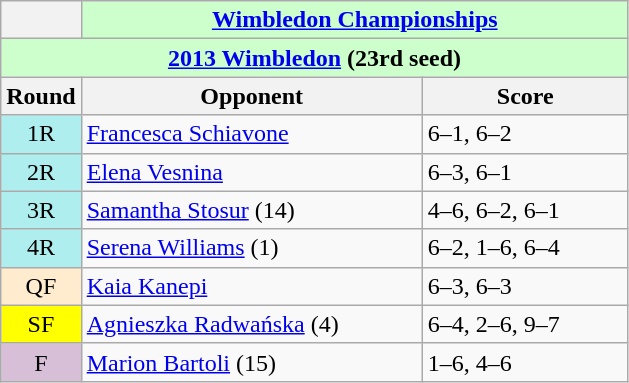<table class="wikitable collapsible nowrap">
<tr>
<th></th>
<th colspan=2 style="background:#cfc;"><a href='#'>Wimbledon Championships</a></th>
</tr>
<tr>
<th colspan=3 style="background:#cfc;"><a href='#'>2013 Wimbledon</a> (23rd seed)</th>
</tr>
<tr>
<th>Round</th>
<th width=220>Opponent</th>
<th width=130>Score</th>
</tr>
<tr>
<td align=center bgcolor=afeeee>1R</td>
<td> <a href='#'>Francesca Schiavone</a></td>
<td>6–1, 6–2</td>
</tr>
<tr>
<td align=center bgcolor=afeeee>2R</td>
<td> <a href='#'>Elena Vesnina</a></td>
<td>6–3, 6–1</td>
</tr>
<tr>
<td align=center bgcolor=afeeee>3R</td>
<td> <a href='#'>Samantha Stosur</a> (14)</td>
<td>4–6, 6–2, 6–1</td>
</tr>
<tr>
<td align=center bgcolor=afeeee>4R</td>
<td> <a href='#'>Serena Williams</a> (1)</td>
<td>6–2, 1–6, 6–4</td>
</tr>
<tr>
<td align=center bgcolor=ffebcd>QF</td>
<td> <a href='#'>Kaia Kanepi</a></td>
<td>6–3, 6–3</td>
</tr>
<tr>
<td align=center bgcolor=yellow>SF</td>
<td> <a href='#'>Agnieszka Radwańska</a> (4)</td>
<td>6–4, 2–6, 9–7</td>
</tr>
<tr>
<td align=center bgcolor=thistle>F</td>
<td> <a href='#'>Marion Bartoli</a> (15)</td>
<td>1–6, 4–6</td>
</tr>
</table>
